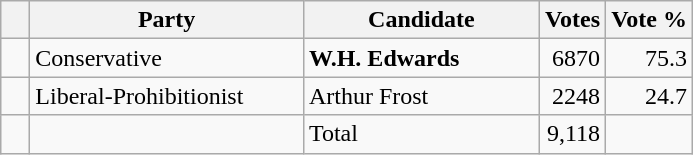<table class="wikitable">
<tr>
<th></th>
<th scope="col" width="175">Party</th>
<th scope="col" width="150">Candidate</th>
<th>Votes</th>
<th>Vote %</th>
</tr>
<tr>
<td>   </td>
<td>Conservative</td>
<td><strong>W.H. Edwards</strong></td>
<td align=right>6870</td>
<td align=right>75.3</td>
</tr>
<tr>
<td>   </td>
<td>Liberal-Prohibitionist</td>
<td>Arthur Frost</td>
<td align=right>2248</td>
<td align=right>24.7</td>
</tr>
<tr>
<td></td>
<td></td>
<td>Total</td>
<td align=right>9,118</td>
<td></td>
</tr>
</table>
